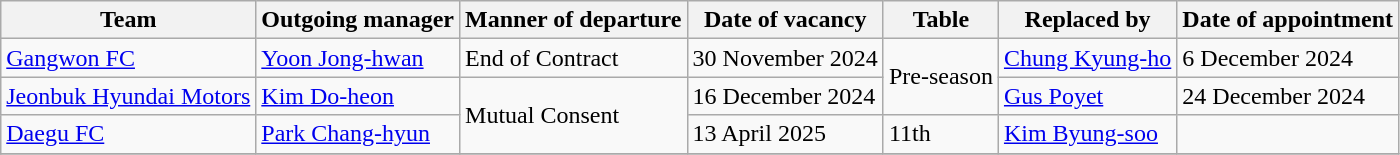<table class="wikitable sortable">
<tr>
<th>Team</th>
<th>Outgoing manager</th>
<th>Manner of departure</th>
<th>Date of vacancy</th>
<th>Table</th>
<th>Replaced by</th>
<th>Date of appointment</th>
</tr>
<tr>
<td><a href='#'>Gangwon FC</a></td>
<td> <a href='#'>Yoon Jong-hwan</a></td>
<td>End of Contract</td>
<td>30 November 2024</td>
<td rowspan="2">Pre-season</td>
<td> <a href='#'>Chung Kyung-ho</a></td>
<td>6 December 2024</td>
</tr>
<tr>
<td><a href='#'>Jeonbuk Hyundai Motors</a></td>
<td> <a href='#'>Kim Do-heon</a></td>
<td rowspan="2">Mutual Consent</td>
<td>16 December 2024</td>
<td> <a href='#'>Gus Poyet</a></td>
<td>24 December 2024</td>
</tr>
<tr>
<td><a href='#'>Daegu FC</a></td>
<td> <a href='#'>Park Chang-hyun</a></td>
<td>13 April 2025</td>
<td>11th</td>
<td> <a href='#'>Kim Byung-soo</a></td>
<td></td>
</tr>
<tr>
</tr>
</table>
